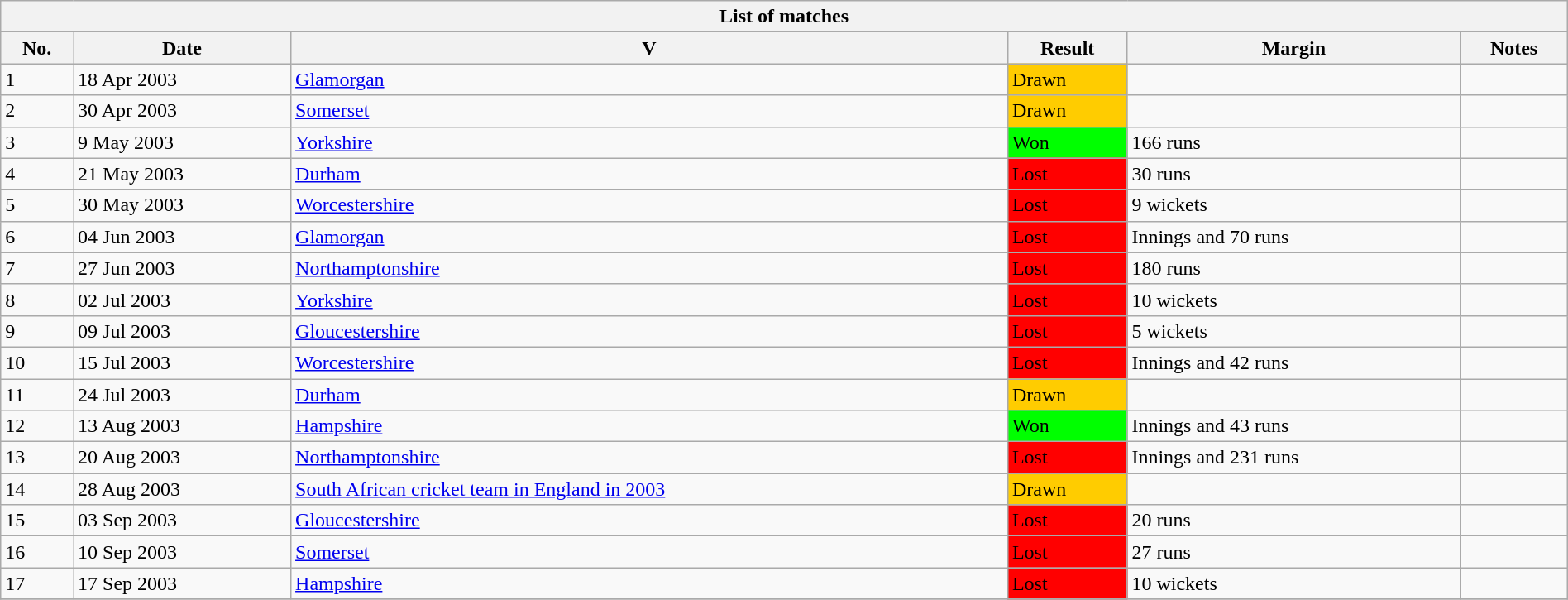<table class="wikitable" width="100%">
<tr>
<th bgcolor="#efefef" colspan=6>List of  matches</th>
</tr>
<tr bgcolor="#efefef">
<th>No.</th>
<th>Date</th>
<th>V</th>
<th>Result</th>
<th>Margin</th>
<th>Notes</th>
</tr>
<tr>
<td>1</td>
<td>18 Apr 2003</td>
<td><a href='#'>Glamorgan</a> <br> </td>
<td bgcolor="#FFCC00">Drawn</td>
<td></td>
<td></td>
</tr>
<tr>
<td>2</td>
<td>30 Apr 2003</td>
<td><a href='#'>Somerset</a><br></td>
<td bgcolor="#FFCC00">Drawn</td>
<td></td>
<td></td>
</tr>
<tr>
<td>3</td>
<td>9 May 2003</td>
<td><a href='#'>Yorkshire</a> <br> </td>
<td bgcolor="#00FF00">Won</td>
<td>166 runs</td>
<td></td>
</tr>
<tr>
<td>4</td>
<td>21 May 2003</td>
<td><a href='#'>Durham</a>  <br> </td>
<td bgcolor="#FF0000">Lost</td>
<td>30 runs</td>
<td></td>
</tr>
<tr>
<td>5</td>
<td>30 May 2003</td>
<td><a href='#'>Worcestershire</a><br> </td>
<td bgcolor="#FF0000">Lost</td>
<td>9 wickets</td>
<td></td>
</tr>
<tr>
<td>6</td>
<td>04 Jun 2003</td>
<td><a href='#'>Glamorgan</a> <br> </td>
<td bgcolor="#FF0000">Lost</td>
<td>Innings and 70 runs</td>
<td></td>
</tr>
<tr>
<td>7</td>
<td>27 Jun 2003</td>
<td><a href='#'>Northamptonshire</a> <br> </td>
<td bgcolor="#FF0000">Lost</td>
<td>180 runs</td>
<td></td>
</tr>
<tr>
<td>8</td>
<td>02 Jul 2003</td>
<td><a href='#'>Yorkshire</a> <br> </td>
<td bgcolor="#FF0000">Lost</td>
<td>10 wickets</td>
<td></td>
</tr>
<tr>
<td>9</td>
<td>09 Jul 2003</td>
<td><a href='#'>Gloucestershire</a> <br> </td>
<td bgcolor="#FF0000">Lost</td>
<td>5 wickets</td>
<td></td>
</tr>
<tr>
<td>10</td>
<td>15 Jul 2003</td>
<td><a href='#'>Worcestershire</a><br> </td>
<td bgcolor="#FF0000">Lost</td>
<td>Innings and 42 runs</td>
<td></td>
</tr>
<tr>
<td>11</td>
<td>24 Jul 2003</td>
<td><a href='#'>Durham</a>  <br> </td>
<td bgcolor="#FFCC00">Drawn</td>
<td></td>
<td></td>
</tr>
<tr>
<td>12</td>
<td>13 Aug 2003</td>
<td><a href='#'>Hampshire</a><br> </td>
<td bgcolor="#00FF00">Won</td>
<td>Innings and 43 runs</td>
<td></td>
</tr>
<tr>
<td>13</td>
<td>20 Aug 2003</td>
<td><a href='#'>Northamptonshire</a> <br> </td>
<td bgcolor="#FF0000">Lost</td>
<td>Innings and 231 runs</td>
<td></td>
</tr>
<tr>
<td>14</td>
<td>28 Aug 2003</td>
<td><a href='#'>South African cricket team in England in 2003</a>  <br> </td>
<td bgcolor="#FFCC00">Drawn</td>
<td></td>
<td></td>
</tr>
<tr>
<td>15</td>
<td>03 Sep 2003</td>
<td><a href='#'>Gloucestershire</a> <br> </td>
<td bgcolor="#FF0000">Lost</td>
<td>20 runs</td>
<td></td>
</tr>
<tr>
<td>16</td>
<td>10 Sep 2003</td>
<td><a href='#'>Somerset</a><br></td>
<td bgcolor="#FF0000">Lost</td>
<td>27 runs</td>
<td></td>
</tr>
<tr>
<td>17</td>
<td>17 Sep 2003</td>
<td><a href='#'>Hampshire</a><br> </td>
<td bgcolor="#FF0000">Lost</td>
<td>10 wickets</td>
<td></td>
</tr>
<tr>
</tr>
</table>
